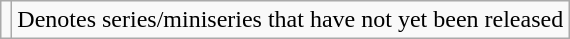<table class="wikitable">
<tr>
<td></td>
<td>Denotes series/miniseries that have not yet been released</td>
</tr>
</table>
